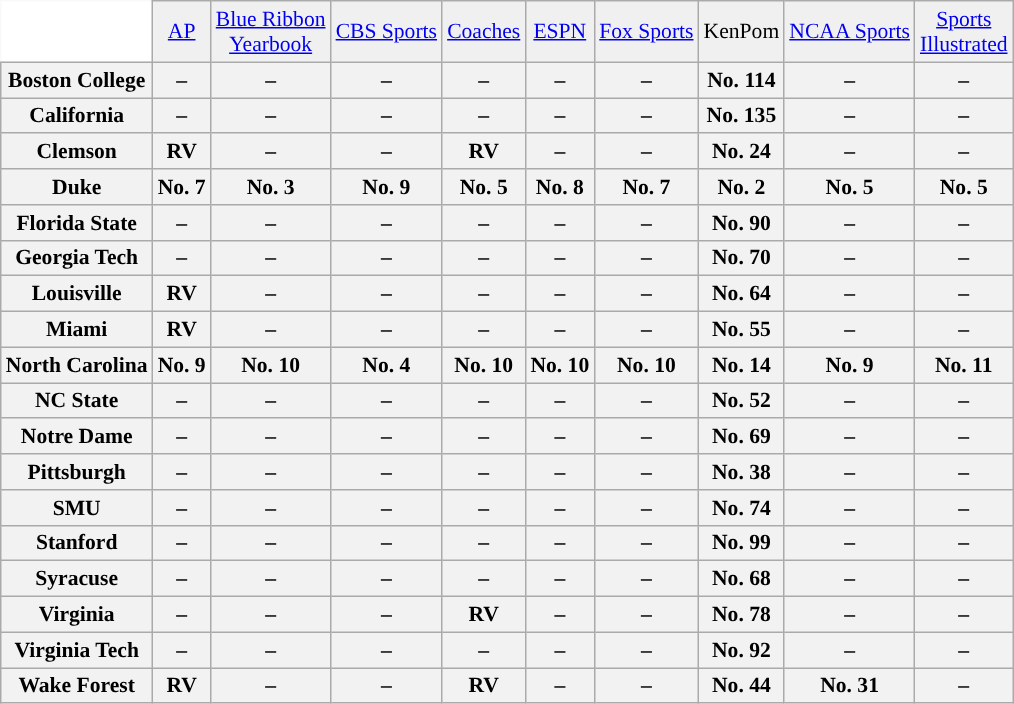<table class="wikitable" style="white-space:nowrap; font-size:90%;">
<tr>
<td style="background:white; border-top-style:hidden; border-left-style:hidden;"></td>
<td align="center" style="background:#f0f0f0;"><a href='#'>AP</a></td>
<td align="center" style="background:#f0f0f0;"><a href='#'>Blue Ribbon<br>Yearbook</a></td>
<td align="center" style="background:#f0f0f0;"><a href='#'>CBS Sports</a></td>
<td align="center" style="background:#f0f0f0;"><a href='#'>Coaches</a></td>
<td align="center" style="background:#f0f0f0;"><a href='#'>ESPN</a></td>
<td align="center" style="background:#f0f0f0;"><a href='#'>Fox Sports</a></td>
<td align="center" style="background:#f0f0f0;">KenPom</td>
<td align="center" style="background:#f0f0f0;"><a href='#'>NCAA Sports</a></td>
<td align="center" style="background:#f0f0f0;"><a href='#'>Sports<br>Illustrated</a></td>
</tr>
<tr style="text-align:center;">
<th>Boston College</th>
<th>–</th>
<th>–</th>
<th>–</th>
<th>–</th>
<th>–</th>
<th>–</th>
<th>No. 114</th>
<th>–</th>
<th>–</th>
</tr>
<tr style="text-align:center;">
<th>California</th>
<th>–</th>
<th>–</th>
<th>–</th>
<th>–</th>
<th>–</th>
<th>–</th>
<th>No. 135</th>
<th>–</th>
<th>–</th>
</tr>
<tr style="text-align:center;">
<th>Clemson</th>
<th>RV</th>
<th>–</th>
<th>–</th>
<th>RV</th>
<th>–</th>
<th>–</th>
<th>No. 24</th>
<th>–</th>
<th>–</th>
</tr>
<tr style="text-align:center;">
<th>Duke</th>
<th>No. 7</th>
<th>No. 3</th>
<th>No. 9</th>
<th>No. 5</th>
<th>No. 8</th>
<th>No. 7</th>
<th>No. 2</th>
<th>No. 5</th>
<th>No. 5</th>
</tr>
<tr style="text-align:center;">
<th>Florida State</th>
<th>–</th>
<th>–</th>
<th>–</th>
<th>–</th>
<th>–</th>
<th>–</th>
<th>No. 90</th>
<th>–</th>
<th>–</th>
</tr>
<tr style="text-align:center;">
<th>Georgia Tech</th>
<th>–</th>
<th>–</th>
<th>–</th>
<th>–</th>
<th>–</th>
<th>–</th>
<th>No. 70</th>
<th>–</th>
<th>–</th>
</tr>
<tr style="text-align:center;">
<th>Louisville</th>
<th>RV</th>
<th>–</th>
<th>–</th>
<th>–</th>
<th>–</th>
<th>–</th>
<th>No. 64</th>
<th>–</th>
<th>–</th>
</tr>
<tr style="text-align:center;">
<th>Miami</th>
<th>RV</th>
<th>–</th>
<th>–</th>
<th>–</th>
<th>–</th>
<th>–</th>
<th>No. 55</th>
<th>–</th>
<th>–</th>
</tr>
<tr style="text-align:center;">
<th>North Carolina</th>
<th>No. 9</th>
<th>No. 10</th>
<th>No. 4</th>
<th>No. 10</th>
<th>No. 10</th>
<th>No. 10</th>
<th>No. 14</th>
<th>No. 9</th>
<th>No. 11</th>
</tr>
<tr style="text-align:center;">
<th>NC State</th>
<th>–</th>
<th>–</th>
<th>–</th>
<th>–</th>
<th>–</th>
<th>–</th>
<th>No. 52</th>
<th>–</th>
<th>–</th>
</tr>
<tr style="text-align:center;">
<th>Notre Dame</th>
<th>–</th>
<th>–</th>
<th>–</th>
<th>–</th>
<th>–</th>
<th>–</th>
<th>No. 69</th>
<th>–</th>
<th>–</th>
</tr>
<tr style="text-align:center;">
<th>Pittsburgh</th>
<th>–</th>
<th>–</th>
<th>–</th>
<th>–</th>
<th>–</th>
<th>–</th>
<th>No. 38</th>
<th>–</th>
<th>–</th>
</tr>
<tr style="text-align:center;">
<th>SMU</th>
<th>–</th>
<th>–</th>
<th>–</th>
<th>–</th>
<th>–</th>
<th>–</th>
<th>No. 74</th>
<th>–</th>
<th>–</th>
</tr>
<tr style="text-align:center;">
<th>Stanford</th>
<th>–</th>
<th>–</th>
<th>–</th>
<th>–</th>
<th>–</th>
<th>–</th>
<th>No. 99</th>
<th>–</th>
<th>–</th>
</tr>
<tr style="text-align:center;">
<th>Syracuse</th>
<th>–</th>
<th>–</th>
<th>–</th>
<th>–</th>
<th>–</th>
<th>–</th>
<th>No. 68</th>
<th>–</th>
<th>–</th>
</tr>
<tr style="text-align:center;">
<th>Virginia</th>
<th>–</th>
<th>–</th>
<th>–</th>
<th>RV</th>
<th>–</th>
<th>–</th>
<th>No. 78</th>
<th>–</th>
<th>–</th>
</tr>
<tr style="text-align:center;">
<th>Virginia Tech</th>
<th>–</th>
<th>–</th>
<th>–</th>
<th>–</th>
<th>–</th>
<th>–</th>
<th>No. 92</th>
<th>–</th>
<th>–</th>
</tr>
<tr style="text-align:center;">
<th>Wake Forest</th>
<th>RV</th>
<th>–</th>
<th>–</th>
<th>RV</th>
<th>–</th>
<th>–</th>
<th>No. 44</th>
<th>No. 31</th>
<th>–</th>
</tr>
</table>
